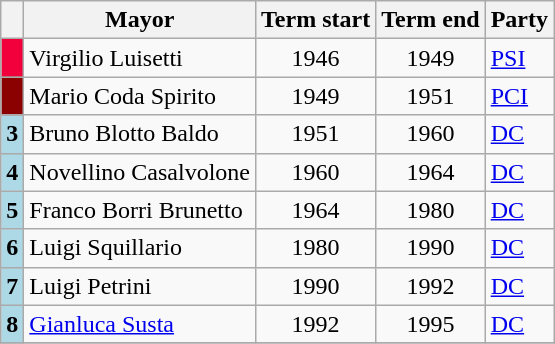<table class="wikitable">
<tr>
<th class=unsortable> </th>
<th>Mayor</th>
<th>Term start</th>
<th>Term end</th>
<th>Party</th>
</tr>
<tr>
<th style="background:#F2003C;"></th>
<td>Virgilio Luisetti</td>
<td align=center>1946</td>
<td align=center>1949</td>
<td><a href='#'>PSI</a></td>
</tr>
<tr>
<th style="background:#8B0000;"></th>
<td>Mario Coda Spirito</td>
<td align=center>1949</td>
<td align=center>1951</td>
<td><a href='#'>PCI</a></td>
</tr>
<tr>
<th style="background:#ADD8E6;">3</th>
<td>Bruno Blotto Baldo</td>
<td align=center>1951</td>
<td align=center>1960</td>
<td><a href='#'>DC</a></td>
</tr>
<tr>
<th style="background:#ADD8E6;">4</th>
<td>Novellino Casalvolone</td>
<td align=center>1960</td>
<td align=center>1964</td>
<td><a href='#'>DC</a></td>
</tr>
<tr>
<th style="background:#ADD8E6;">5</th>
<td>Franco Borri Brunetto</td>
<td align=center>1964</td>
<td align=center>1980</td>
<td><a href='#'>DC</a></td>
</tr>
<tr>
<th style="background:#ADD8E6;">6</th>
<td>Luigi Squillario</td>
<td align=center>1980</td>
<td align=center>1990</td>
<td><a href='#'>DC</a></td>
</tr>
<tr>
<th style="background:#ADD8E6;">7</th>
<td>Luigi Petrini</td>
<td align=center>1990</td>
<td align=center>1992</td>
<td><a href='#'>DC</a></td>
</tr>
<tr>
<th style="background:#ADD8E6;">8</th>
<td><a href='#'>Gianluca Susta</a></td>
<td align=center>1992</td>
<td align=center>1995</td>
<td><a href='#'>DC</a></td>
</tr>
<tr>
</tr>
</table>
